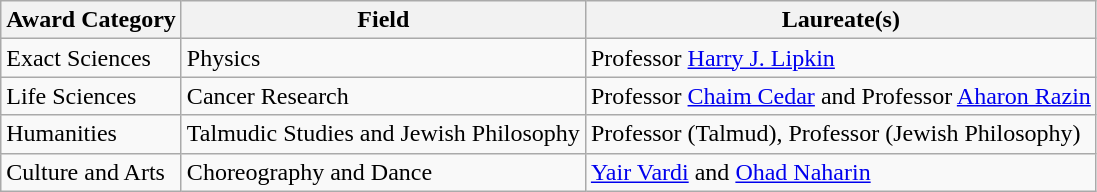<table class="wikitable">
<tr>
<th>Award Category</th>
<th>Field</th>
<th>Laureate(s)</th>
</tr>
<tr>
<td>Exact Sciences</td>
<td>Physics</td>
<td>Professor <a href='#'>Harry J. Lipkin</a></td>
</tr>
<tr>
<td>Life Sciences</td>
<td>Cancer Research</td>
<td>Professor <a href='#'>Chaim Cedar</a> and Professor <a href='#'>Aharon Razin</a></td>
</tr>
<tr>
<td>Humanities</td>
<td>Talmudic Studies and Jewish Philosophy</td>
<td>Professor  (Talmud), Professor  (Jewish Philosophy)</td>
</tr>
<tr>
<td>Culture and Arts</td>
<td>Choreography and Dance</td>
<td><a href='#'>Yair Vardi</a> and <a href='#'>Ohad Naharin</a></td>
</tr>
</table>
